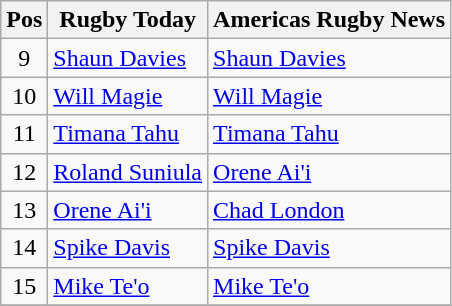<table class="wikitable sortable">
<tr>
<th>Pos</th>
<th>Rugby Today</th>
<th>Americas Rugby News</th>
</tr>
<tr>
<td align=center>9</td>
<td><a href='#'>Shaun Davies</a></td>
<td><a href='#'>Shaun Davies</a></td>
</tr>
<tr>
<td align=center>10</td>
<td><a href='#'>Will Magie</a></td>
<td><a href='#'>Will Magie</a></td>
</tr>
<tr>
<td align=center>11</td>
<td><a href='#'>Timana Tahu</a></td>
<td><a href='#'>Timana Tahu</a></td>
</tr>
<tr>
<td align=center>12</td>
<td><a href='#'>Roland Suniula</a></td>
<td><a href='#'>Orene Ai'i</a></td>
</tr>
<tr>
<td align=center>13</td>
<td><a href='#'>Orene Ai'i</a></td>
<td><a href='#'>Chad London</a></td>
</tr>
<tr>
<td align=center>14</td>
<td><a href='#'>Spike Davis</a></td>
<td><a href='#'>Spike Davis</a></td>
</tr>
<tr>
<td align=center>15</td>
<td><a href='#'>Mike Te'o</a></td>
<td><a href='#'>Mike Te'o</a></td>
</tr>
<tr>
</tr>
</table>
